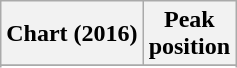<table class="wikitable sortable plainrowheaders" style="text-align:center">
<tr>
<th scope="col">Chart (2016)</th>
<th scope="col">Peak<br> position</th>
</tr>
<tr>
</tr>
<tr>
</tr>
</table>
